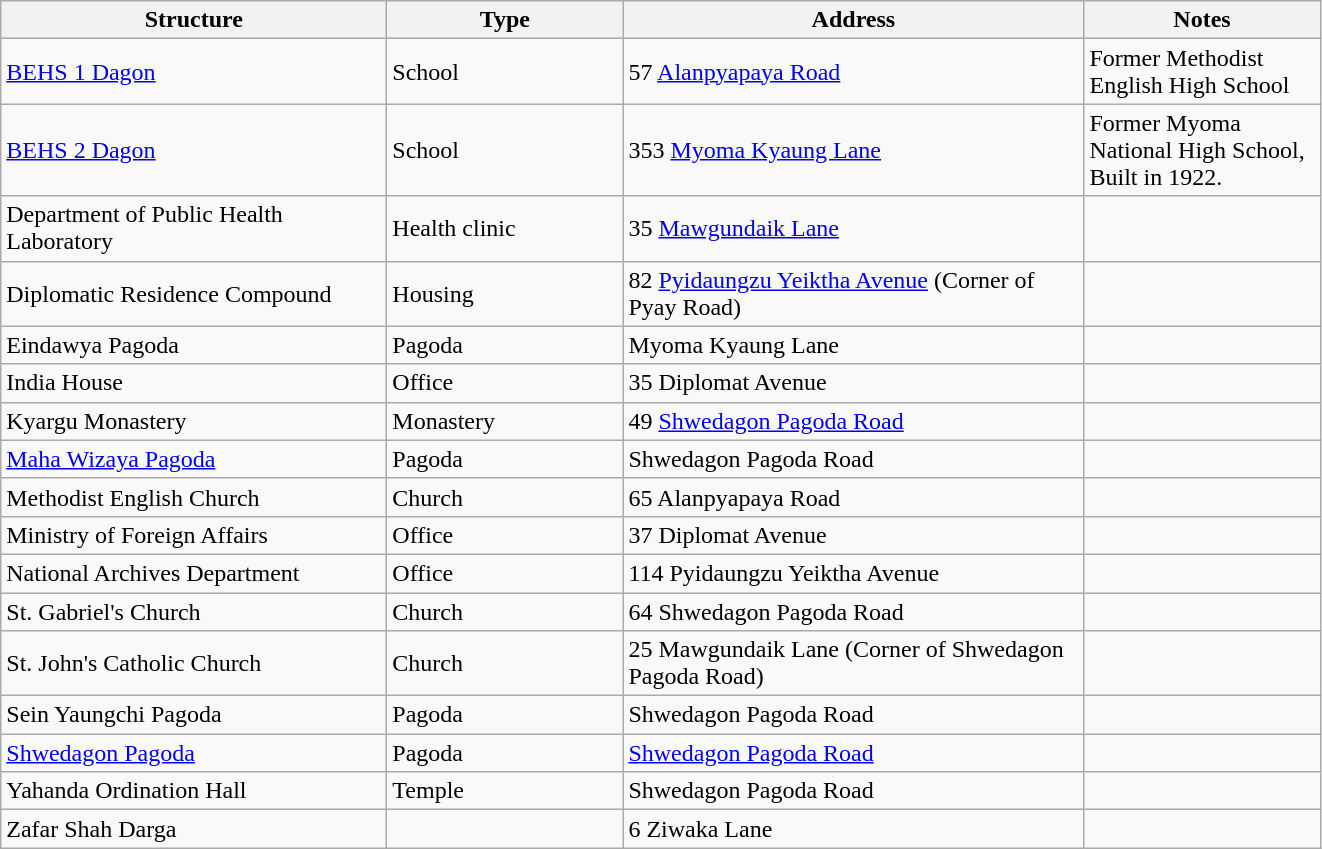<table class="wikitable" border="1">
<tr>
<th width="250">Structure</th>
<th width="150">Type</th>
<th width="300">Address</th>
<th width="150">Notes</th>
</tr>
<tr>
<td><a href='#'>BEHS 1 Dagon</a></td>
<td>School</td>
<td>57 <a href='#'>Alanpyapaya Road</a></td>
<td>Former Methodist English High School</td>
</tr>
<tr>
<td><a href='#'>BEHS 2 Dagon</a></td>
<td>School</td>
<td>353 <a href='#'>Myoma Kyaung Lane</a></td>
<td>Former Myoma National High School, Built in 1922.</td>
</tr>
<tr>
<td>Department of Public Health Laboratory</td>
<td>Health clinic</td>
<td>35 <a href='#'>Mawgundaik Lane</a></td>
<td></td>
</tr>
<tr>
<td>Diplomatic Residence Compound</td>
<td>Housing</td>
<td>82 <a href='#'>Pyidaungzu Yeiktha Avenue</a> (Corner of Pyay Road)</td>
<td></td>
</tr>
<tr>
<td>Eindawya Pagoda</td>
<td>Pagoda</td>
<td>Myoma Kyaung Lane</td>
<td></td>
</tr>
<tr>
<td>India House</td>
<td>Office</td>
<td>35 Diplomat Avenue</td>
<td></td>
</tr>
<tr>
<td>Kyargu Monastery</td>
<td>Monastery</td>
<td>49 <a href='#'>Shwedagon Pagoda Road</a></td>
<td></td>
</tr>
<tr>
<td><a href='#'>Maha Wizaya Pagoda</a></td>
<td>Pagoda</td>
<td>Shwedagon Pagoda Road</td>
<td></td>
</tr>
<tr>
<td>Methodist English Church</td>
<td>Church</td>
<td>65 Alanpyapaya Road</td>
<td></td>
</tr>
<tr>
<td>Ministry of Foreign Affairs</td>
<td>Office</td>
<td>37 Diplomat Avenue</td>
<td></td>
</tr>
<tr>
<td>National Archives Department</td>
<td>Office</td>
<td>114 Pyidaungzu Yeiktha Avenue</td>
<td></td>
</tr>
<tr>
<td>St. Gabriel's Church</td>
<td>Church</td>
<td>64 Shwedagon Pagoda Road</td>
<td></td>
</tr>
<tr>
<td>St. John's Catholic Church</td>
<td>Church</td>
<td>25 Mawgundaik Lane (Corner of Shwedagon Pagoda Road)</td>
<td></td>
</tr>
<tr>
<td>Sein Yaungchi Pagoda</td>
<td>Pagoda</td>
<td>Shwedagon Pagoda Road</td>
<td></td>
</tr>
<tr>
<td><a href='#'>Shwedagon Pagoda</a></td>
<td>Pagoda</td>
<td><a href='#'>Shwedagon Pagoda Road</a></td>
<td></td>
</tr>
<tr>
<td>Yahanda Ordination Hall</td>
<td>Temple</td>
<td>Shwedagon Pagoda Road</td>
<td></td>
</tr>
<tr>
<td>Zafar Shah Darga</td>
<td></td>
<td>6 Ziwaka Lane</td>
<td></td>
</tr>
</table>
